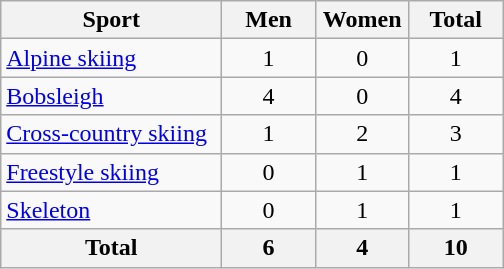<table class="wikitable sortable" style=text-align:center>
<tr>
<th width=140>Sport</th>
<th width=55>Men</th>
<th width=55>Women</th>
<th width=55>Total</th>
</tr>
<tr>
<td align=left><a href='#'>Alpine skiing</a></td>
<td>1</td>
<td>0</td>
<td>1</td>
</tr>
<tr>
<td align=left><a href='#'>Bobsleigh</a></td>
<td>4</td>
<td>0</td>
<td>4</td>
</tr>
<tr>
<td align=left><a href='#'>Cross-country skiing</a></td>
<td>1</td>
<td>2</td>
<td>3</td>
</tr>
<tr>
<td align=left><a href='#'>Freestyle skiing</a></td>
<td>0</td>
<td>1</td>
<td>1</td>
</tr>
<tr>
<td align=left><a href='#'>Skeleton</a></td>
<td>0</td>
<td>1</td>
<td>1</td>
</tr>
<tr>
<th>Total</th>
<th>6</th>
<th>4</th>
<th>10</th>
</tr>
</table>
